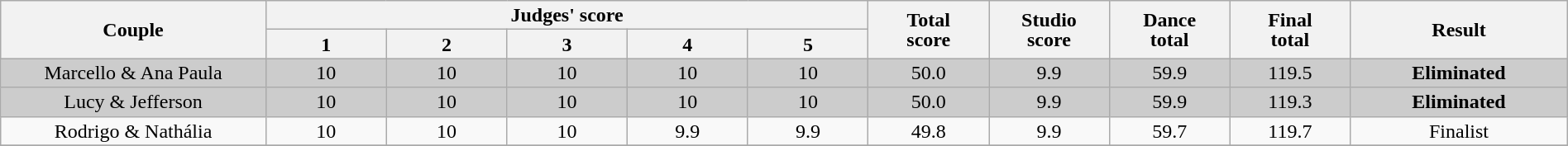<table class="wikitable" style="font-size:100%; line-height:16px; text-align:center" width="100%">
<tr>
<th rowspan=2 width="11.0%">Couple</th>
<th colspan=5 width="25.0%">Judges' score</th>
<th rowspan=2 width="05.0%">Total<br>score</th>
<th rowspan=2 width="05.0%">Studio<br>score</th>
<th rowspan=2 width="05.0%">Dance<br>total</th>
<th rowspan=2 width="05.0%">Final<br>total</th>
<th rowspan=2 width="09.0%">Result</th>
</tr>
<tr>
<th width="05.0%">1</th>
<th width="05.0%">2</th>
<th width="05.0%">3</th>
<th width="05.0%">4</th>
<th width="05.0%">5</th>
</tr>
<tr bgcolor=CCCCCC>
<td>Marcello & Ana Paula</td>
<td>10</td>
<td>10</td>
<td>10</td>
<td>10</td>
<td>10</td>
<td>50.0</td>
<td>9.9</td>
<td>59.9</td>
<td>119.5</td>
<td><strong>Eliminated</strong></td>
</tr>
<tr bgcolor=CCCCCC>
<td>Lucy & Jefferson</td>
<td>10</td>
<td>10</td>
<td>10</td>
<td>10</td>
<td>10</td>
<td>50.0</td>
<td>9.9</td>
<td>59.9</td>
<td>119.3</td>
<td><strong>Eliminated</strong></td>
</tr>
<tr>
<td>Rodrigo & Nathália</td>
<td>10</td>
<td>10</td>
<td>10</td>
<td>9.9</td>
<td>9.9</td>
<td>49.8</td>
<td>9.9</td>
<td>59.7</td>
<td>119.7</td>
<td>Finalist</td>
</tr>
<tr>
</tr>
</table>
